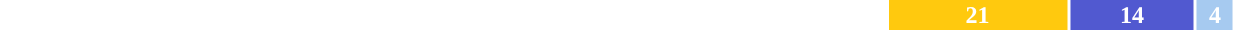<table style="width:80%; text-align:center;">
<tr style="color:white;">
<td style="background:"><strong>98</strong></td>
<td style="background:"><strong>30</strong></td>
<td style="background:#ffc90e; width:11.90%;"><strong>21</strong></td>
<td style="background:#5159d0; width:8.30%;"><strong>14</strong></td>
<td style="background:#a6caf0; width:2.38%;"><strong>4</strong></td>
</tr>
<tr>
<td></td>
<td></td>
<td></td>
<td></td>
<td></td>
</tr>
</table>
